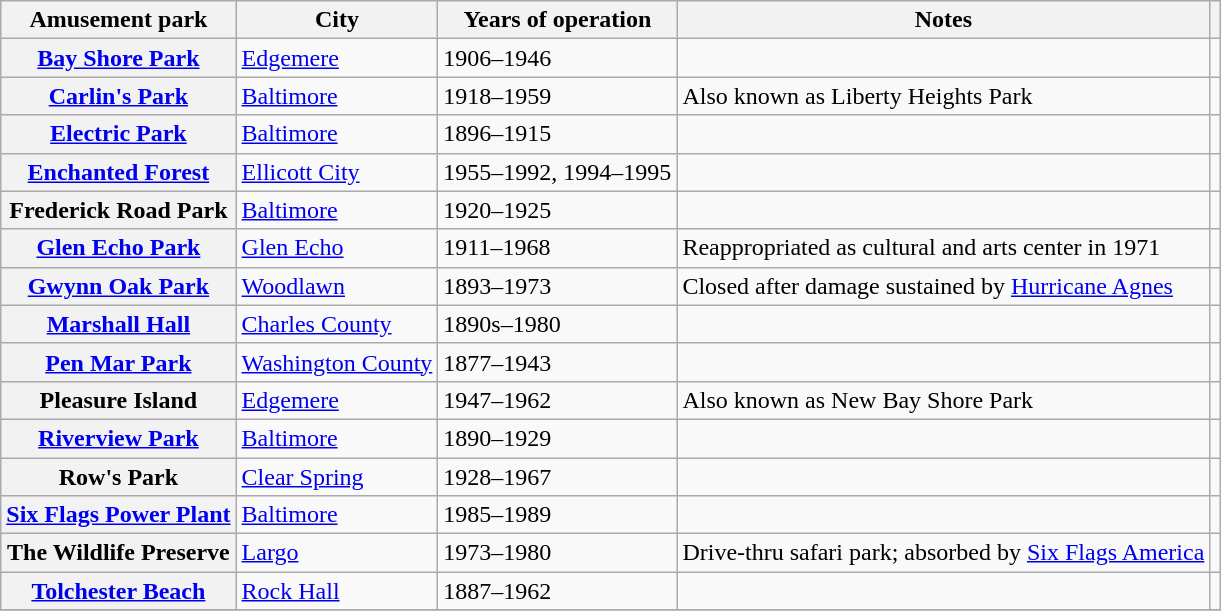<table class="wikitable plainrowheaders sortable">
<tr>
<th scope="col">Amusement park</th>
<th scope="col">City</th>
<th scope="col">Years of operation</th>
<th scope="col" class="unsortable">Notes</th>
<th scope="col" class="unsortable"></th>
</tr>
<tr>
<th scope="row"><a href='#'>Bay Shore Park</a></th>
<td><a href='#'>Edgemere</a></td>
<td>1906–1946</td>
<td></td>
<td style="text-align:center;"></td>
</tr>
<tr>
<th scope="row"><a href='#'>Carlin's Park</a></th>
<td><a href='#'>Baltimore</a></td>
<td>1918–1959</td>
<td>Also known as Liberty Heights Park</td>
<td style="text-align:center;"></td>
</tr>
<tr>
<th scope="row"><a href='#'>Electric Park</a></th>
<td><a href='#'>Baltimore</a></td>
<td>1896–1915</td>
<td></td>
<td style="text-align:center;"></td>
</tr>
<tr>
<th scope="row"><a href='#'>Enchanted Forest</a></th>
<td><a href='#'>Ellicott City</a></td>
<td>1955–1992, 1994–1995</td>
<td></td>
<td style="text-align:center;"></td>
</tr>
<tr>
<th scope="row">Frederick Road Park</th>
<td><a href='#'>Baltimore</a></td>
<td>1920–1925</td>
<td></td>
<td style="text-align:center;"></td>
</tr>
<tr>
<th scope="row"><a href='#'>Glen Echo Park</a></th>
<td><a href='#'>Glen Echo</a></td>
<td>1911–1968</td>
<td>Reappropriated as cultural and arts center in 1971</td>
<td style="text-align:center;"></td>
</tr>
<tr>
<th scope="row"><a href='#'>Gwynn Oak Park</a></th>
<td><a href='#'>Woodlawn</a></td>
<td>1893–1973</td>
<td>Closed after damage sustained by <a href='#'>Hurricane Agnes</a></td>
<td style="text-align:center;"></td>
</tr>
<tr>
<th scope="row"><a href='#'>Marshall Hall</a></th>
<td><a href='#'>Charles County</a></td>
<td>1890s–1980</td>
<td></td>
<td style="text-align:center;"></td>
</tr>
<tr>
<th scope="row"><a href='#'>Pen Mar Park</a></th>
<td><a href='#'>Washington County</a></td>
<td>1877–1943</td>
<td></td>
<td style="text-align:center;"></td>
</tr>
<tr>
<th scope="row">Pleasure Island</th>
<td><a href='#'>Edgemere</a></td>
<td>1947–1962</td>
<td>Also known as New Bay Shore Park</td>
<td style="text-align:center;"></td>
</tr>
<tr>
<th scope="row"><a href='#'>Riverview Park</a></th>
<td><a href='#'>Baltimore</a></td>
<td>1890–1929</td>
<td></td>
<td style="text-align:center;"></td>
</tr>
<tr>
<th scope="row">Row's Park</th>
<td><a href='#'>Clear Spring</a></td>
<td>1928–1967</td>
<td></td>
<td style="text-align:center;"></td>
</tr>
<tr>
<th scope="row"><a href='#'>Six Flags Power Plant</a></th>
<td><a href='#'>Baltimore</a></td>
<td>1985–1989</td>
<td></td>
<td style="text-align:center;"></td>
</tr>
<tr>
<th scope="row">The Wildlife Preserve</th>
<td><a href='#'>Largo</a></td>
<td>1973–1980</td>
<td>Drive-thru safari park; absorbed by <a href='#'>Six Flags America</a></td>
<td style="text-align:center;"></td>
</tr>
<tr>
<th scope="row"><a href='#'>Tolchester Beach</a></th>
<td><a href='#'>Rock Hall</a></td>
<td>1887–1962</td>
<td></td>
<td style="text-align:center;"></td>
</tr>
<tr>
</tr>
</table>
